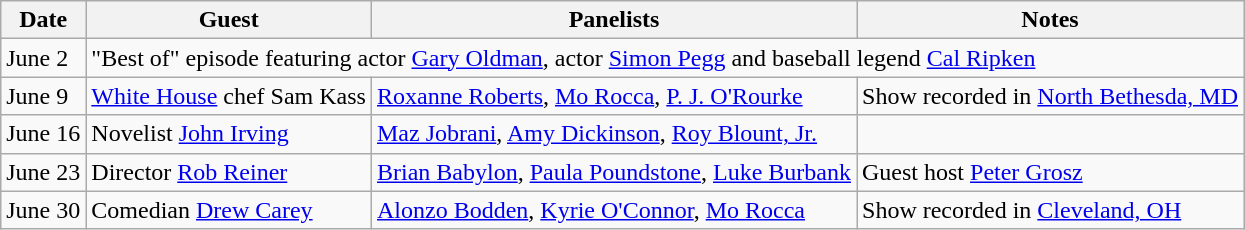<table class="wikitable">
<tr>
<th>Date</th>
<th>Guest</th>
<th>Panelists</th>
<th>Notes</th>
</tr>
<tr>
<td>June 2</td>
<td colspan="3">"Best of" episode featuring actor <a href='#'>Gary Oldman</a>, actor <a href='#'>Simon Pegg</a> and baseball legend <a href='#'>Cal Ripken</a></td>
</tr>
<tr>
<td>June 9</td>
<td><a href='#'>White House</a> chef Sam Kass</td>
<td><a href='#'>Roxanne Roberts</a>, <a href='#'>Mo Rocca</a>, <a href='#'>P. J. O'Rourke</a></td>
<td>Show recorded in <a href='#'>North Bethesda, MD</a></td>
</tr>
<tr>
<td>June 16</td>
<td>Novelist <a href='#'>John Irving</a></td>
<td><a href='#'>Maz Jobrani</a>, <a href='#'>Amy Dickinson</a>, <a href='#'>Roy Blount, Jr.</a></td>
<td></td>
</tr>
<tr>
<td>June 23</td>
<td>Director <a href='#'>Rob Reiner</a></td>
<td><a href='#'>Brian Babylon</a>, <a href='#'>Paula Poundstone</a>, <a href='#'>Luke Burbank</a></td>
<td>Guest host <a href='#'>Peter Grosz</a></td>
</tr>
<tr>
<td>June 30</td>
<td>Comedian <a href='#'>Drew Carey</a></td>
<td><a href='#'>Alonzo Bodden</a>, <a href='#'>Kyrie O'Connor</a>, <a href='#'>Mo Rocca</a></td>
<td>Show recorded in <a href='#'>Cleveland, OH</a></td>
</tr>
</table>
